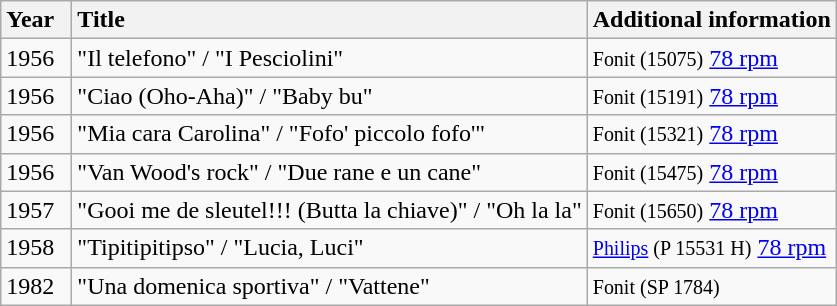<table class="wikitable">
<tr>
<th style="vertical-align:top; text-align:left; width:40px;">Year</th>
<th style="text-align:left; vertical-align:top;">Title</th>
<th style="text-align:left; vertical-align:top;">Additional information</th>
</tr>
<tr>
<td>1956</td>
<td>"Il telefono" / "I Pesciolini"</td>
<td><small> Fonit (15075)</small> <a href='#'>78 rpm</a></td>
</tr>
<tr>
<td>1956</td>
<td>"Ciao (Oho-Aha)" / "Baby bu"</td>
<td><small> Fonit (15191)</small> <a href='#'>78 rpm</a></td>
</tr>
<tr>
<td>1956</td>
<td>"Mia cara Carolina" / "Fofo' piccolo fofo'"</td>
<td><small> Fonit (15321)</small> <a href='#'>78 rpm</a></td>
</tr>
<tr>
<td>1956</td>
<td>"Van Wood's rock" / "Due rane e un cane"</td>
<td><small> Fonit (15475)</small> <a href='#'>78 rpm</a></td>
</tr>
<tr>
<td>1957</td>
<td>"Gooi me de sleutel!!! (Butta la chiave)" / "Oh la la"</td>
<td><small> Fonit (15650)</small> <a href='#'>78 rpm</a></td>
</tr>
<tr>
<td>1958</td>
<td>"Tipitipitipso" / "Lucia, Luci"</td>
<td><small> <a href='#'>Philips</a> (P 15531 H)</small> <a href='#'>78 rpm</a></td>
</tr>
<tr>
<td>1982</td>
<td>"Una domenica sportiva" / "Vattene"</td>
<td><small> Fonit (SP 1784)</small></td>
</tr>
</table>
